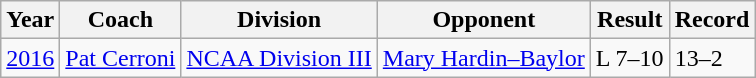<table class="wikitable">
<tr>
<th>Year</th>
<th>Coach</th>
<th>Division</th>
<th>Opponent</th>
<th>Result</th>
<th>Record</th>
</tr>
<tr>
<td><a href='#'>2016</a></td>
<td><a href='#'>Pat Cerroni</a></td>
<td><a href='#'>NCAA Division III</a></td>
<td><a href='#'>Mary Hardin–Baylor</a></td>
<td>L 7–10</td>
<td>13–2</td>
</tr>
</table>
